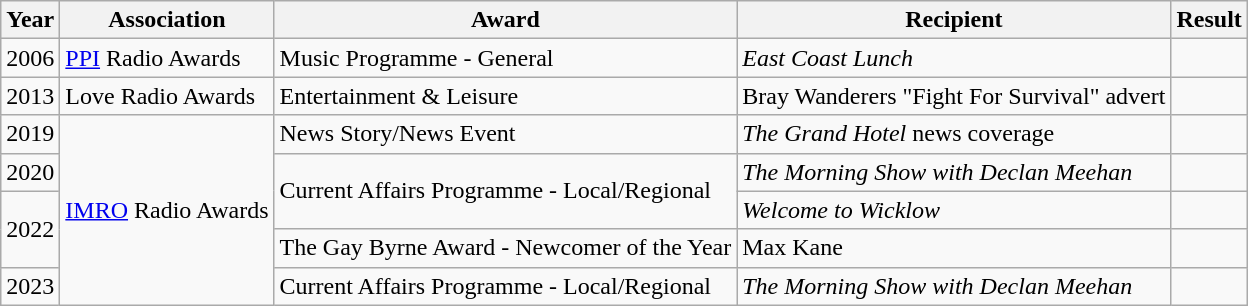<table class="wikitable sortable">
<tr>
<th>Year</th>
<th>Association</th>
<th>Award</th>
<th>Recipient</th>
<th>Result</th>
</tr>
<tr>
<td>2006</td>
<td><a href='#'>PPI</a> Radio Awards</td>
<td>Music Programme - General</td>
<td><em>East Coast Lunch</em></td>
<td></td>
</tr>
<tr>
<td>2013</td>
<td>Love Radio Awards</td>
<td>Entertainment & Leisure</td>
<td>Bray Wanderers "Fight For Survival" advert</td>
<td></td>
</tr>
<tr>
<td>2019</td>
<td rowspan="5"><a href='#'>IMRO</a> Radio Awards</td>
<td>News Story/News Event</td>
<td><em>The Grand Hotel</em> news coverage</td>
<td></td>
</tr>
<tr>
<td>2020</td>
<td rowspan="2">Current Affairs Programme - Local/Regional</td>
<td><em>The Morning Show with Declan Meehan</em></td>
<td></td>
</tr>
<tr>
<td rowspan="2">2022</td>
<td><em>Welcome to Wicklow</em></td>
<td></td>
</tr>
<tr>
<td>The Gay Byrne Award - Newcomer of the Year</td>
<td>Max Kane</td>
<td></td>
</tr>
<tr>
<td>2023</td>
<td>Current Affairs Programme - Local/Regional</td>
<td><em>The Morning Show with Declan Meehan</em></td>
<td></td>
</tr>
</table>
